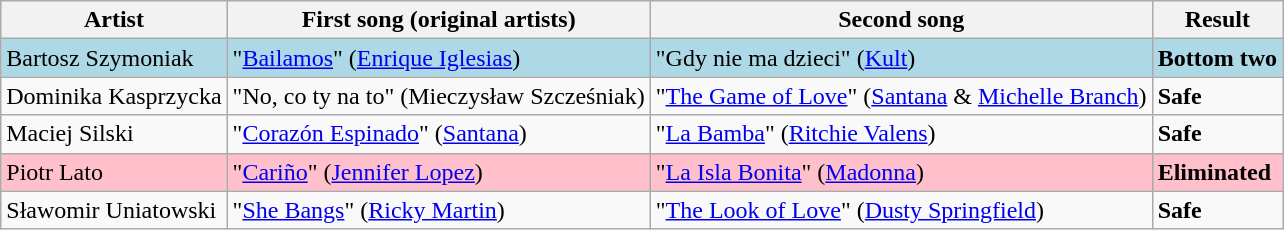<table class=wikitable>
<tr>
<th>Artist</th>
<th>First song (original artists)</th>
<th>Second song</th>
<th>Result</th>
</tr>
<tr style="background:lightblue;">
<td>Bartosz Szymoniak</td>
<td>"<a href='#'>Bailamos</a>" (<a href='#'>Enrique Iglesias</a>)</td>
<td>"Gdy nie ma dzieci" (<a href='#'>Kult</a>)</td>
<td><strong>Bottom two</strong></td>
</tr>
<tr>
<td>Dominika Kasprzycka</td>
<td>"No, co ty na to" (Mieczysław Szcześniak)</td>
<td>"<a href='#'>The Game of Love</a>" (<a href='#'>Santana</a> & <a href='#'>Michelle Branch</a>)</td>
<td><strong>Safe</strong></td>
</tr>
<tr>
<td>Maciej Silski</td>
<td>"<a href='#'>Corazón Espinado</a>" (<a href='#'>Santana</a>)</td>
<td>"<a href='#'>La Bamba</a>" (<a href='#'>Ritchie Valens</a>)</td>
<td><strong>Safe</strong></td>
</tr>
<tr style="background:pink;">
<td>Piotr Lato</td>
<td>"<a href='#'>Cariño</a>" (<a href='#'>Jennifer Lopez</a>)</td>
<td>"<a href='#'>La Isla Bonita</a>" (<a href='#'>Madonna</a>)</td>
<td><strong>Eliminated</strong></td>
</tr>
<tr>
<td>Sławomir Uniatowski</td>
<td>"<a href='#'>She Bangs</a>" (<a href='#'>Ricky Martin</a>)</td>
<td>"<a href='#'>The Look of Love</a>" (<a href='#'>Dusty Springfield</a>)</td>
<td><strong>Safe</strong></td>
</tr>
</table>
